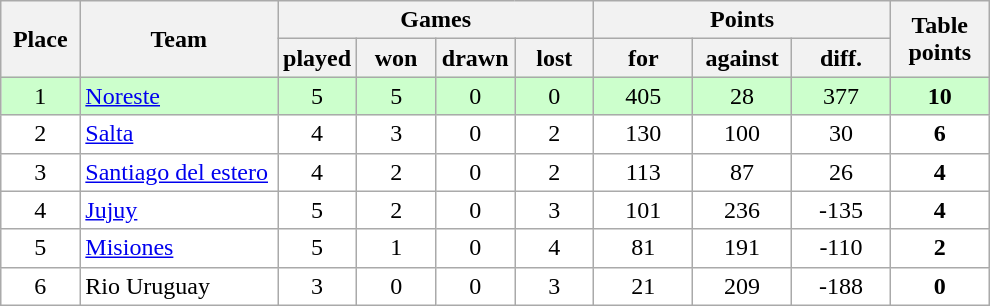<table class="wikitable">
<tr>
<th rowspan=2 width="8%">Place</th>
<th rowspan=2 width="20%">Team</th>
<th colspan=4 width="32%">Games</th>
<th colspan=3 width="30%">Points</th>
<th rowspan=2 width="10%">Table<br>points</th>
</tr>
<tr>
<th width="8%">played</th>
<th width="8%">won</th>
<th width="8%">drawn</th>
<th width="8%">lost</th>
<th width="10%">for</th>
<th width="10%">against</th>
<th width="10%">diff.</th>
</tr>
<tr align=center style="background: #ccffcc;">
<td>1</td>
<td align=left><a href='#'>Noreste</a></td>
<td>5</td>
<td>5</td>
<td>0</td>
<td>0</td>
<td>405</td>
<td>28</td>
<td>377</td>
<td><strong>10</strong></td>
</tr>
<tr align=center style="background: #ffffff;">
<td>2</td>
<td align=left><a href='#'>Salta</a></td>
<td>4</td>
<td>3</td>
<td>0</td>
<td>2</td>
<td>130</td>
<td>100</td>
<td>30</td>
<td><strong>6</strong></td>
</tr>
<tr align=center style="background: #ffffff;">
<td>3</td>
<td align=left><a href='#'>Santiago del estero</a></td>
<td>4</td>
<td>2</td>
<td>0</td>
<td>2</td>
<td>113</td>
<td>87</td>
<td>26</td>
<td><strong>4</strong></td>
</tr>
<tr align=center style="background: #ffffff;">
<td>4</td>
<td align=left><a href='#'>Jujuy</a></td>
<td>5</td>
<td>2</td>
<td>0</td>
<td>3</td>
<td>101</td>
<td>236</td>
<td>-135</td>
<td><strong>4</strong></td>
</tr>
<tr align=center style="background: #ffffff;">
<td>5</td>
<td align=left><a href='#'>Misiones</a></td>
<td>5</td>
<td>1</td>
<td>0</td>
<td>4</td>
<td>81</td>
<td>191</td>
<td>-110</td>
<td><strong>2</strong></td>
</tr>
<tr align=center style="background: #ffffff;">
<td>6</td>
<td align=left>Rio Uruguay</td>
<td>3</td>
<td>0</td>
<td>0</td>
<td>3</td>
<td>21</td>
<td>209</td>
<td>-188</td>
<td><strong>0</strong></td>
</tr>
</table>
